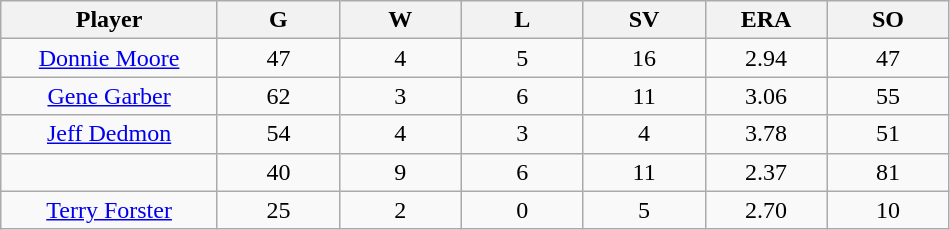<table class="wikitable sortable">
<tr>
<th bgcolor="#DDDDFF" width="16%">Player</th>
<th bgcolor="#DDDDFF" width="9%">G</th>
<th bgcolor="#DDDDFF" width="9%">W</th>
<th bgcolor="#DDDDFF" width="9%">L</th>
<th bgcolor="#DDDDFF" width="9%">SV</th>
<th bgcolor="#DDDDFF" width="9%">ERA</th>
<th bgcolor="#DDDDFF" width="9%">SO</th>
</tr>
<tr align="center">
<td><a href='#'>Donnie Moore</a></td>
<td>47</td>
<td>4</td>
<td>5</td>
<td>16</td>
<td>2.94</td>
<td>47</td>
</tr>
<tr align=center>
<td><a href='#'>Gene Garber</a></td>
<td>62</td>
<td>3</td>
<td>6</td>
<td>11</td>
<td>3.06</td>
<td>55</td>
</tr>
<tr align=center>
<td><a href='#'>Jeff Dedmon</a></td>
<td>54</td>
<td>4</td>
<td>3</td>
<td>4</td>
<td>3.78</td>
<td>51</td>
</tr>
<tr align=center>
<td></td>
<td>40</td>
<td>9</td>
<td>6</td>
<td>11</td>
<td>2.37</td>
<td>81</td>
</tr>
<tr align="center">
<td><a href='#'>Terry Forster</a></td>
<td>25</td>
<td>2</td>
<td>0</td>
<td>5</td>
<td>2.70</td>
<td>10</td>
</tr>
</table>
